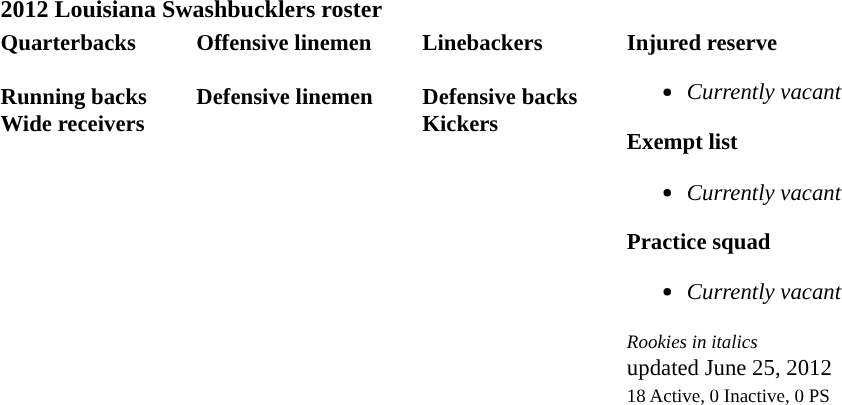<table class="toccolours" style="text-align: left;">
<tr>
<th colspan="7"><strong>2012 Louisiana Swashbucklers roster</strong></th>
</tr>
<tr>
<td style="font-size: 95%;" valign="top"><strong>Quarterbacks</strong><br>
<br><strong>Running backs</strong>
<br><strong>Wide receivers</strong>


</td>
<td style="width: 25px;"></td>
<td style="font-size: 95%;" valign="top"><strong>Offensive linemen</strong><br>
<br><strong>Defensive linemen</strong>


</td>
<td style="width: 25px;"></td>
<td style="font-size: 95%;" valign="top"><strong>Linebackers</strong><br>
<br><strong>Defensive backs</strong>



<br><strong>Kickers</strong>
</td>
<td style="width: 25px;"></td>
<td style="font-size: 95%;" valign="top"><strong>Injured reserve</strong><br><ul><li><em>Currently vacant</em></li></ul><strong>Exempt list</strong><ul><li><em>Currently vacant</em></li></ul><strong>Practice squad</strong><ul><li><em>Currently vacant</em></li></ul><small><em>Rookies in italics</em></small><br>
 updated June 25, 2012<br>
<small>18 Active, 0 Inactive, 0 PS</small></td>
</tr>
<tr>
</tr>
</table>
